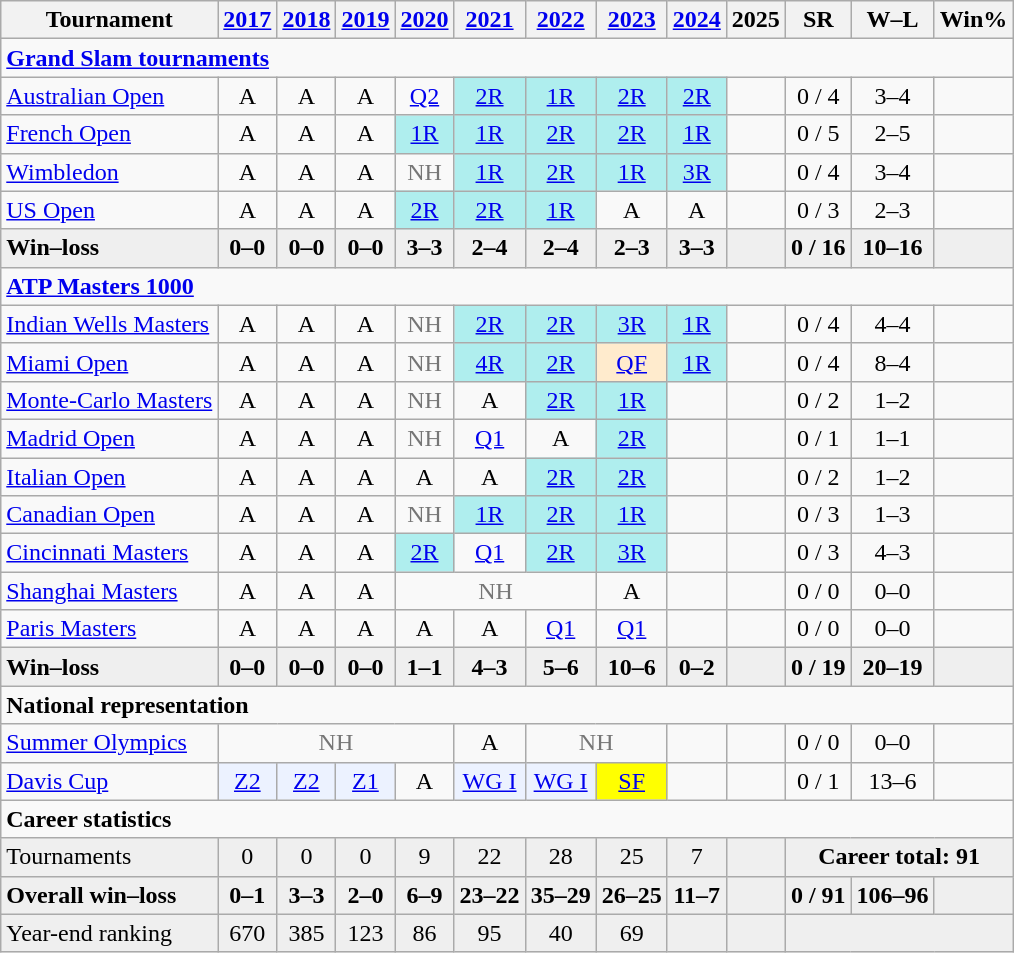<table class=wikitable style=text-align:center>
<tr>
<th>Tournament</th>
<th><a href='#'>2017</a></th>
<th><a href='#'>2018</a></th>
<th><a href='#'>2019</a></th>
<th><a href='#'>2020</a></th>
<th><a href='#'>2021</a></th>
<th><a href='#'>2022</a></th>
<th><a href='#'>2023</a></th>
<th><a href='#'>2024</a></th>
<th>2025</th>
<th>SR</th>
<th>W–L</th>
<th>Win%</th>
</tr>
<tr>
<td colspan="13" align="left"><strong><a href='#'>Grand Slam tournaments</a></strong></td>
</tr>
<tr>
<td align=left><a href='#'>Australian Open</a></td>
<td>A</td>
<td>A</td>
<td>A</td>
<td><a href='#'>Q2</a></td>
<td bgcolor=afeeee><a href='#'>2R</a></td>
<td bgcolor=afeeee><a href='#'>1R</a></td>
<td bgcolor=afeeee><a href='#'>2R</a></td>
<td bgcolor=afeeee><a href='#'>2R</a></td>
<td></td>
<td>0 / 4</td>
<td>3–4</td>
<td></td>
</tr>
<tr>
<td align=left><a href='#'>French Open</a></td>
<td>A</td>
<td>A</td>
<td>A</td>
<td bgcolor=afeeee><a href='#'>1R</a></td>
<td bgcolor=afeeee><a href='#'>1R</a></td>
<td bgcolor=afeeee><a href='#'>2R</a></td>
<td bgcolor=afeeee><a href='#'>2R</a></td>
<td bgcolor=afeeee><a href='#'>1R</a></td>
<td></td>
<td>0 / 5</td>
<td>2–5</td>
<td></td>
</tr>
<tr>
<td align=left><a href='#'>Wimbledon</a></td>
<td>A</td>
<td>A</td>
<td>A</td>
<td style=color:#767676>NH</td>
<td bgcolor=afeeee><a href='#'>1R</a></td>
<td bgcolor=afeeee><a href='#'>2R</a></td>
<td bgcolor=afeeee><a href='#'>1R</a></td>
<td bgcolor=afeeee><a href='#'>3R</a></td>
<td></td>
<td>0 / 4</td>
<td>3–4</td>
<td></td>
</tr>
<tr>
<td align=left><a href='#'>US Open</a></td>
<td>A</td>
<td>A</td>
<td>A</td>
<td bgcolor=afeeee><a href='#'>2R</a></td>
<td bgcolor=afeeee><a href='#'>2R</a></td>
<td bgcolor=afeeee><a href='#'>1R</a></td>
<td>A</td>
<td>A</td>
<td></td>
<td>0 / 3</td>
<td>2–3</td>
<td></td>
</tr>
<tr style=font-weight:bold;background:#efefef>
<td style=text-align:left>Win–loss</td>
<td>0–0</td>
<td>0–0</td>
<td>0–0</td>
<td>3–3</td>
<td>2–4</td>
<td>2–4</td>
<td>2–3</td>
<td>3–3</td>
<td></td>
<td>0 / 16</td>
<td>10–16</td>
<td></td>
</tr>
<tr>
<td colspan="13" align="left"><strong><a href='#'>ATP Masters 1000</a></strong></td>
</tr>
<tr>
<td align=left><a href='#'>Indian Wells Masters</a></td>
<td>A</td>
<td>A</td>
<td>A</td>
<td style=color:#767676>NH</td>
<td bgcolor=afeeee><a href='#'>2R</a></td>
<td bgcolor=afeeee><a href='#'>2R</a></td>
<td bgcolor=afeeee><a href='#'>3R</a></td>
<td bgcolor=afeeee><a href='#'>1R</a></td>
<td></td>
<td>0 / 4</td>
<td>4–4</td>
<td></td>
</tr>
<tr>
<td align=left><a href='#'>Miami Open</a></td>
<td>A</td>
<td>A</td>
<td>A</td>
<td style=color:#767676>NH</td>
<td bgcolor=afeeee><a href='#'>4R</a></td>
<td bgcolor=afeeee><a href='#'>2R</a></td>
<td bgcolor=ffebcd><a href='#'>QF</a></td>
<td bgcolor=afeeee><a href='#'>1R</a></td>
<td></td>
<td>0 / 4</td>
<td>8–4</td>
<td></td>
</tr>
<tr>
<td align=left><a href='#'>Monte-Carlo Masters</a></td>
<td>A</td>
<td>A</td>
<td>A</td>
<td style=color:#767676>NH</td>
<td>A</td>
<td bgcolor=afeeee><a href='#'>2R</a></td>
<td bgcolor=afeeee><a href='#'>1R</a></td>
<td></td>
<td></td>
<td>0 / 2</td>
<td>1–2</td>
<td></td>
</tr>
<tr>
<td align=left><a href='#'>Madrid Open</a></td>
<td>A</td>
<td>A</td>
<td>A</td>
<td style=color:#767676>NH</td>
<td><a href='#'>Q1</a></td>
<td>A</td>
<td bgcolor=afeeee><a href='#'>2R</a></td>
<td></td>
<td></td>
<td>0 / 1</td>
<td>1–1</td>
<td></td>
</tr>
<tr>
<td align=left><a href='#'>Italian Open</a></td>
<td>A</td>
<td>A</td>
<td>A</td>
<td>A</td>
<td>A</td>
<td bgcolor=afeeee><a href='#'>2R</a></td>
<td bgcolor=afeeee><a href='#'>2R</a></td>
<td></td>
<td></td>
<td>0 / 2</td>
<td>1–2</td>
<td></td>
</tr>
<tr>
<td align=left><a href='#'>Canadian Open</a></td>
<td>A</td>
<td>A</td>
<td>A</td>
<td style=color:#767676>NH</td>
<td bgcolor=afeeee><a href='#'>1R</a></td>
<td bgcolor=afeeee><a href='#'>2R</a></td>
<td bgcolor=afeeee><a href='#'>1R</a></td>
<td></td>
<td></td>
<td>0 / 3</td>
<td>1–3</td>
<td></td>
</tr>
<tr>
<td align=left><a href='#'>Cincinnati Masters</a></td>
<td>A</td>
<td>A</td>
<td>A</td>
<td bgcolor=afeeee><a href='#'>2R</a></td>
<td><a href='#'>Q1</a></td>
<td bgcolor=afeeee><a href='#'>2R</a></td>
<td bgcolor=afeeee><a href='#'>3R</a></td>
<td></td>
<td></td>
<td>0 / 3</td>
<td>4–3</td>
<td></td>
</tr>
<tr>
<td align=left><a href='#'>Shanghai Masters</a></td>
<td>A</td>
<td>A</td>
<td>A</td>
<td colspan=3 style=color:#767676>NH</td>
<td>A</td>
<td></td>
<td></td>
<td>0 / 0</td>
<td>0–0</td>
<td></td>
</tr>
<tr>
<td align=left><a href='#'>Paris Masters</a></td>
<td>A</td>
<td>A</td>
<td>A</td>
<td>A</td>
<td>A</td>
<td><a href='#'>Q1</a></td>
<td><a href='#'>Q1</a></td>
<td></td>
<td></td>
<td>0 / 0</td>
<td>0–0</td>
<td></td>
</tr>
<tr style=font-weight:bold;background:#efefef>
<td style=text-align:left>Win–loss</td>
<td>0–0</td>
<td>0–0</td>
<td>0–0</td>
<td>1–1</td>
<td>4–3</td>
<td>5–6</td>
<td>10–6</td>
<td>0–2</td>
<td></td>
<td>0 / 19</td>
<td>20–19</td>
<td></td>
</tr>
<tr>
<td colspan="13" align="left"><strong>National representation</strong></td>
</tr>
<tr>
<td align=left><a href='#'>Summer Olympics</a></td>
<td colspan=4 style=color:#767676>NH</td>
<td>A</td>
<td colspan=2 style=color:#767676>NH</td>
<td></td>
<td></td>
<td>0 / 0</td>
<td>0–0</td>
<td></td>
</tr>
<tr>
<td align=left><a href='#'>Davis Cup</a></td>
<td bgcolor=ecf2ff><a href='#'>Z2</a></td>
<td bgcolor=ecf2ff><a href='#'>Z2</a></td>
<td bgcolor=ecf2ff><a href='#'>Z1</a></td>
<td>A</td>
<td bgcolor=ecf2ff><a href='#'>WG I</a></td>
<td bgcolor=ecf2ff><a href='#'>WG I</a></td>
<td bgcolor=yellow><a href='#'>SF</a></td>
<td></td>
<td></td>
<td>0 / 1</td>
<td>13–6</td>
<td></td>
</tr>
<tr>
<td colspan="13" align="left"><strong>Career statistics</strong></td>
</tr>
<tr bgcolor=efefef>
<td align=left>Tournaments</td>
<td>0</td>
<td>0</td>
<td>0</td>
<td>9</td>
<td>22</td>
<td>28</td>
<td>25</td>
<td>7</td>
<td></td>
<td colspan="3"><strong>Career total: 91</strong></td>
</tr>
<tr style=font-weight:bold;background:#efefef>
<td style=text-align:left>Overall win–loss</td>
<td>0–1</td>
<td>3–3</td>
<td>2–0</td>
<td>6–9</td>
<td>23–22</td>
<td>35–29</td>
<td>26–25</td>
<td>11–7</td>
<td></td>
<td>0 / 91</td>
<td>106–96</td>
<td></td>
</tr>
<tr bgcolor=efefef>
<td align=left>Year-end ranking</td>
<td>670</td>
<td>385</td>
<td>123</td>
<td>86</td>
<td>95</td>
<td>40</td>
<td>69</td>
<td></td>
<td></td>
<td colspan="3"></td>
</tr>
</table>
